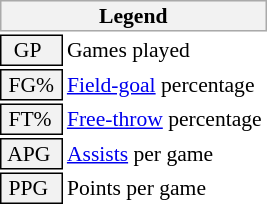<table class="toccolours" style="font-size: 90%; white-space: nowrap;">
<tr>
<th colspan="6" style="background:#f2f2f2; border:1px solid #aaa;">Legend</th>
</tr>
<tr>
<td style="background:#f2f2f2; border:1px solid black;">  GP</td>
<td>Games played</td>
</tr>
<tr>
<td style="background:#f2f2f2; border:1px solid black;"> FG% </td>
<td style="padding-right: 8px"><a href='#'>Field-goal</a> percentage</td>
</tr>
<tr>
<td style="background:#f2f2f2; border:1px solid black;"> FT% </td>
<td><a href='#'>Free-throw</a> percentage</td>
</tr>
<tr>
<td style="background:#f2f2f2; border:1px solid black;"> APG </td>
<td><a href='#'>Assists</a> per game</td>
</tr>
<tr>
<td style="background:#f2f2f2; border:1px solid black;"> PPG </td>
<td>Points per game</td>
</tr>
<tr>
</tr>
</table>
